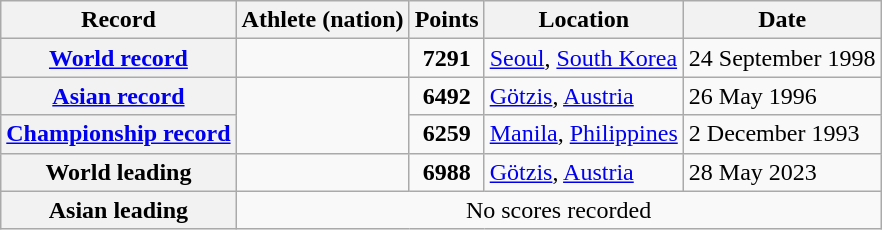<table class="wikitable">
<tr>
<th scope="col">Record</th>
<th scope="col">Athlete (nation)</th>
<th scope="col">Points</th>
<th scope="col">Location</th>
<th scope="col">Date</th>
</tr>
<tr>
<th scope="row"><a href='#'>World record</a></th>
<td></td>
<td align="center"><strong>7291</strong></td>
<td><a href='#'>Seoul</a>, <a href='#'>South Korea</a></td>
<td>24 September 1998</td>
</tr>
<tr>
<th scope="row"><a href='#'>Asian record</a></th>
<td rowspan="2"></td>
<td align="center"><strong>6492</strong></td>
<td><a href='#'>Götzis</a>, <a href='#'>Austria</a></td>
<td>26 May 1996</td>
</tr>
<tr>
<th scope="row"><a href='#'>Championship record</a></th>
<td align="center"><strong>6259</strong></td>
<td><a href='#'>Manila</a>, <a href='#'>Philippines</a></td>
<td>2 December 1993</td>
</tr>
<tr>
<th scope="row">World leading</th>
<td></td>
<td align="center"><strong>6988</strong></td>
<td><a href='#'>Götzis</a>, <a href='#'>Austria</a></td>
<td>28 May 2023</td>
</tr>
<tr>
<th scope="row">Asian leading</th>
<td colspan="4" align="center">No scores recorded</td>
</tr>
</table>
